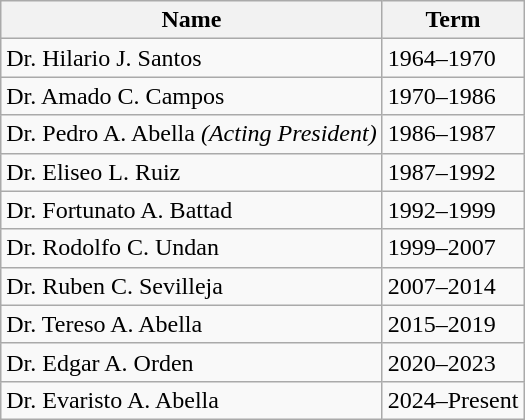<table class="wikitable">
<tr>
<th>Name</th>
<th>Term</th>
</tr>
<tr>
<td>Dr. Hilario J. Santos</td>
<td>1964–1970</td>
</tr>
<tr>
<td>Dr. Amado C. Campos</td>
<td>1970–1986</td>
</tr>
<tr>
<td>Dr. Pedro A. Abella <em>(Acting President)</em></td>
<td>1986–1987</td>
</tr>
<tr>
<td>Dr. Eliseo L. Ruiz</td>
<td>1987–1992</td>
</tr>
<tr>
<td>Dr. Fortunato A. Battad</td>
<td>1992–1999</td>
</tr>
<tr>
<td>Dr. Rodolfo C. Undan</td>
<td>1999–2007</td>
</tr>
<tr>
<td>Dr. Ruben C. Sevilleja</td>
<td>2007–2014</td>
</tr>
<tr>
<td>Dr. Tereso A. Abella</td>
<td>2015–2019</td>
</tr>
<tr>
<td>Dr. Edgar A. Orden</td>
<td>2020–2023</td>
</tr>
<tr>
<td>Dr. Evaristo A. Abella</td>
<td>2024–Present</td>
</tr>
</table>
